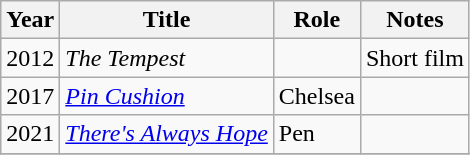<table class="wikitable sortable">
<tr>
<th>Year</th>
<th>Title</th>
<th>Role</th>
<th class="unsortable">Notes</th>
</tr>
<tr>
<td>2012</td>
<td><em>The Tempest</em></td>
<td></td>
<td>Short film</td>
</tr>
<tr>
<td>2017</td>
<td><em><a href='#'>Pin Cushion</a></em></td>
<td>Chelsea</td>
<td></td>
</tr>
<tr>
<td>2021</td>
<td><em><a href='#'>There's Always Hope</a></em></td>
<td>Pen</td>
<td></td>
</tr>
<tr>
</tr>
</table>
